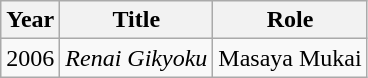<table class="wikitable">
<tr>
<th>Year</th>
<th>Title</th>
<th>Role</th>
</tr>
<tr>
<td>2006</td>
<td><em>Renai Gikyoku</em></td>
<td>Masaya Mukai</td>
</tr>
</table>
